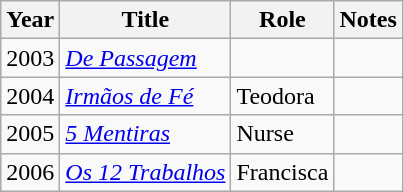<table class="wikitable">
<tr>
<th>Year</th>
<th>Title</th>
<th>Role</th>
<th>Notes</th>
</tr>
<tr>
<td>2003</td>
<td><em><a href='#'>De Passagem</a></em></td>
<td></td>
<td></td>
</tr>
<tr>
<td>2004</td>
<td><em><a href='#'>Irmãos de Fé</a></em></td>
<td>Teodora</td>
<td></td>
</tr>
<tr>
<td>2005</td>
<td><em><a href='#'>5 Mentiras</a></em></td>
<td>Nurse</td>
<td></td>
</tr>
<tr>
<td>2006</td>
<td><em><a href='#'>Os 12 Trabalhos</a></em></td>
<td>Francisca</td>
<td></td>
</tr>
</table>
